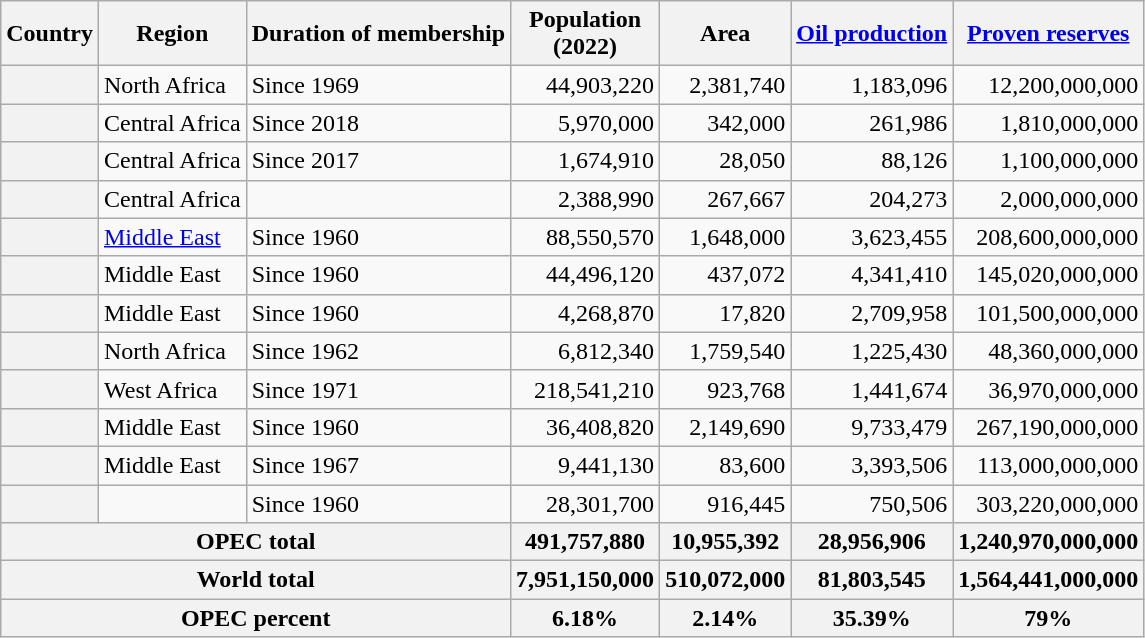<table class="wikitable sortable plainrowheaders">
<tr>
<th scope="col">Country</th>
<th scope="col">Region</th>
<th scope="col">Duration of membership</th>
<th scope="col">Population<br>(2022)</th>
<th scope="col">Area<br></th>
<th scope="col" data-sort-type="number"><a href='#'>Oil production</a> <br></th>
<th scope="col" data-sort-type="number"><a href='#'>Proven reserves</a><br></th>
</tr>
<tr>
<th scope="row"></th>
<td>North Africa</td>
<td data-sort-value="1969">Since 1969</td>
<td align=right>44,903,220</td>
<td align=right>2,381,740</td>
<td align=right>1,183,096</td>
<td align=right>12,200,000,000</td>
</tr>
<tr>
<th scope="row"></th>
<td>Central Africa</td>
<td data-sort-value="2018">Since 2018</td>
<td align=right>5,970,000</td>
<td align=right>342,000</td>
<td align=right>261,986</td>
<td align=right>1,810,000,000</td>
</tr>
<tr>
<th scope="row"></th>
<td>Central Africa</td>
<td data-sort-value="2017">Since 2017</td>
<td align=right>1,674,910</td>
<td align=right>28,050</td>
<td align=right>88,126</td>
<td align=right>1,100,000,000</td>
</tr>
<tr>
<th scope="row"></th>
<td>Central Africa</td>
<td data-sort-value="1975"></td>
<td align=right>2,388,990</td>
<td align=right>267,667</td>
<td align=right>204,273</td>
<td align=right>2,000,000,000</td>
</tr>
<tr>
<th scope="row"></th>
<td><a href='#'>Middle East</a></td>
<td data-sort-value="1960">Since 1960</td>
<td align=right>88,550,570</td>
<td align=right>1,648,000</td>
<td align=right>3,623,455</td>
<td align=right>208,600,000,000</td>
</tr>
<tr>
<th scope="row"></th>
<td>Middle East</td>
<td data-sort-value="1960">Since 1960</td>
<td align=right>44,496,120</td>
<td align=right>437,072</td>
<td align=right>4,341,410</td>
<td align=right>145,020,000,000</td>
</tr>
<tr>
<th scope="row"></th>
<td>Middle East</td>
<td data-sort-value="1960">Since 1960</td>
<td align=right>4,268,870</td>
<td align=right>17,820</td>
<td align=right>2,709,958</td>
<td align=right>101,500,000,000</td>
</tr>
<tr>
<th scope="row"></th>
<td>North Africa</td>
<td data-sort-value="1962">Since 1962</td>
<td align=right>6,812,340</td>
<td align=right>1,759,540</td>
<td align=right>1,225,430</td>
<td align=right>48,360,000,000</td>
</tr>
<tr>
<th scope="row"></th>
<td>West Africa</td>
<td data-sort-value="1971">Since 1971</td>
<td align=right>218,541,210</td>
<td align=right>923,768</td>
<td align=right>1,441,674</td>
<td align=right>36,970,000,000</td>
</tr>
<tr>
<th scope="row"></th>
<td>Middle East</td>
<td data-sort-value="1960">Since 1960</td>
<td align=right>36,408,820</td>
<td align=right>2,149,690</td>
<td align=right>9,733,479</td>
<td align=right>267,190,000,000</td>
</tr>
<tr>
<th scope="row"></th>
<td>Middle East</td>
<td data-sort-value="1967">Since 1967</td>
<td align=right>9,441,130</td>
<td align=right>83,600</td>
<td align=right>3,393,506</td>
<td align=right>113,000,000,000</td>
</tr>
<tr>
<th scope="row"></th>
<td></td>
<td data-sort-value="1960">Since 1960</td>
<td align=right>28,301,700</td>
<td align=right>916,445</td>
<td align=right>750,506</td>
<td align=right>303,220,000,000</td>
</tr>
<tr class="sortbottom">
<th colspan="3">OPEC total</th>
<th>491,757,880</th>
<th>10,955,392</th>
<th>28,956,906</th>
<th>1,240,970,000,000</th>
</tr>
<tr>
<th colspan=3>World total</th>
<th>7,951,150,000</th>
<th>510,072,000</th>
<th>81,803,545</th>
<th>1,564,441,000,000</th>
</tr>
<tr>
<th colspan=3>OPEC percent</th>
<th>6.18%</th>
<th>2.14%</th>
<th>35.39%</th>
<th>79%</th>
</tr>
</table>
